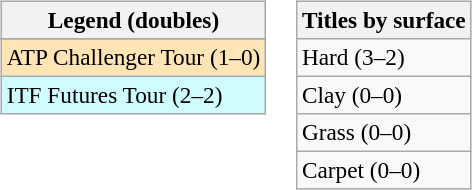<table>
<tr valign=top>
<td><br><table class=wikitable style=font-size:97%>
<tr>
<th>Legend (doubles)</th>
</tr>
<tr bgcolor=e5d1cb>
</tr>
<tr bgcolor=moccasin>
<td>ATP Challenger Tour (1–0)</td>
</tr>
<tr bgcolor=cffcff>
<td>ITF Futures Tour (2–2)</td>
</tr>
</table>
</td>
<td><br><table class=wikitable style=font-size:97%>
<tr>
<th>Titles by surface</th>
</tr>
<tr>
<td>Hard (3–2)</td>
</tr>
<tr>
<td>Clay (0–0)</td>
</tr>
<tr>
<td>Grass (0–0)</td>
</tr>
<tr>
<td>Carpet (0–0)</td>
</tr>
</table>
</td>
</tr>
</table>
